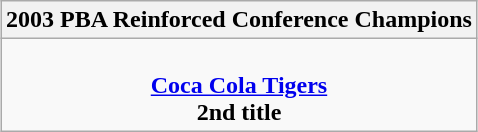<table class=wikitable style="text-align:center; margin:auto">
<tr>
<th>2003 PBA Reinforced Conference Champions</th>
</tr>
<tr>
<td><br> <strong><a href='#'>Coca Cola Tigers</a></strong> <br> <strong>2nd title</strong></td>
</tr>
</table>
